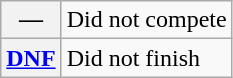<table class="wikitable">
<tr>
<th scope="row">—</th>
<td>Did not compete</td>
</tr>
<tr>
<th scope="row"><a href='#'>DNF</a></th>
<td>Did not finish</td>
</tr>
</table>
